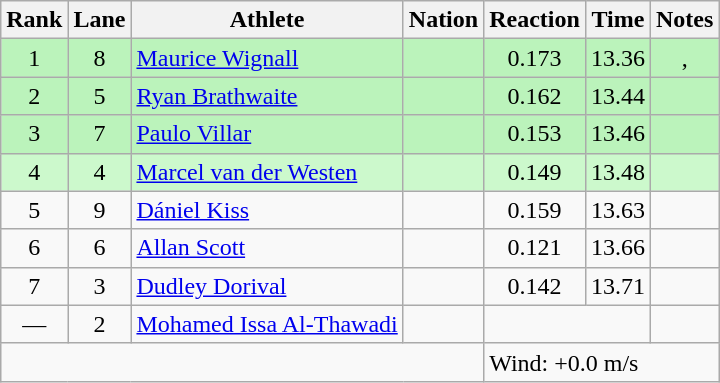<table class="wikitable sortable" style="text-align:center">
<tr>
<th>Rank</th>
<th>Lane</th>
<th>Athlete</th>
<th>Nation</th>
<th>Reaction</th>
<th>Time</th>
<th>Notes</th>
</tr>
<tr bgcolor=bbf3bb>
<td>1</td>
<td>8</td>
<td align=left><a href='#'>Maurice Wignall</a></td>
<td align=left></td>
<td>0.173</td>
<td>13.36</td>
<td>, </td>
</tr>
<tr bgcolor=bbf3bb>
<td>2</td>
<td>5</td>
<td align=left><a href='#'>Ryan Brathwaite</a></td>
<td align=left></td>
<td>0.162</td>
<td>13.44</td>
<td></td>
</tr>
<tr bgcolor=bbf3bb>
<td>3</td>
<td>7</td>
<td align=left><a href='#'>Paulo Villar</a></td>
<td align=left></td>
<td>0.153</td>
<td>13.46</td>
<td></td>
</tr>
<tr bgcolor=ccf9cc>
<td>4</td>
<td>4</td>
<td align=left><a href='#'>Marcel van der Westen</a></td>
<td align=left></td>
<td>0.149</td>
<td>13.48</td>
<td></td>
</tr>
<tr>
<td>5</td>
<td>9</td>
<td align=left><a href='#'>Dániel Kiss</a></td>
<td align=left></td>
<td>0.159</td>
<td>13.63</td>
<td></td>
</tr>
<tr>
<td>6</td>
<td>6</td>
<td align=left><a href='#'>Allan Scott</a></td>
<td align=left></td>
<td>0.121</td>
<td>13.66</td>
<td></td>
</tr>
<tr>
<td>7</td>
<td>3</td>
<td align=left><a href='#'>Dudley Dorival</a></td>
<td align=left></td>
<td>0.142</td>
<td>13.71</td>
<td></td>
</tr>
<tr>
<td data-sort-value=8>—</td>
<td>2</td>
<td align=left><a href='#'>Mohamed Issa Al-Thawadi</a></td>
<td align=left></td>
<td colspan=2 data-sort-value=99.98></td>
<td></td>
</tr>
<tr class="sortbottom">
<td colspan=4></td>
<td colspan="3" style="text-align:left;">Wind: +0.0 m/s</td>
</tr>
</table>
